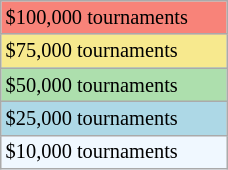<table class="wikitable" style="font-size:85%;" width=12%>
<tr style="background:#f88379;">
<td>$100,000 tournaments</td>
</tr>
<tr style="background:#f7e98e;">
<td>$75,000 tournaments</td>
</tr>
<tr style="background:#addfad;">
<td>$50,000 tournaments</td>
</tr>
<tr style="background:lightblue;">
<td>$25,000 tournaments</td>
</tr>
<tr style="background:#f0f8ff;">
<td>$10,000 tournaments</td>
</tr>
</table>
